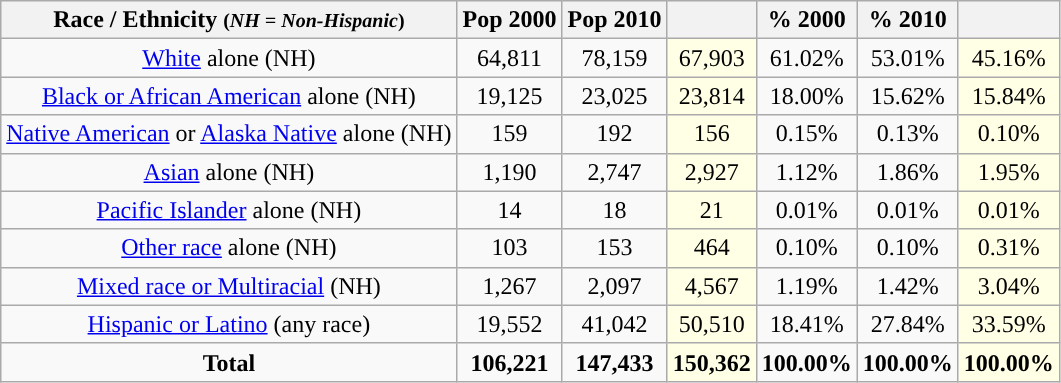<table class="wikitable" style="text-align:center;">
<tr>
<th>Race / Ethnicity <small>(<em>NH = Non-Hispanic</em>)</small></th>
<th>Pop 2000</th>
<th>Pop 2010</th>
<th></th>
<th>% 2000</th>
<th>% 2010</th>
<th></th>
</tr>
<tr>
<td><a href='#'>White</a> alone (NH)</td>
<td>64,811</td>
<td>78,159</td>
<td style='background: #ffffe6;'>67,903</td>
<td>61.02%</td>
<td>53.01%</td>
<td style='background: #ffffe6;'>45.16%</td>
</tr>
<tr>
<td><a href='#'>Black or African American</a> alone (NH)</td>
<td>19,125</td>
<td>23,025</td>
<td style='background: #ffffe6;'>23,814</td>
<td>18.00%</td>
<td>15.62%</td>
<td style='background: #ffffe6;'>15.84%</td>
</tr>
<tr>
<td><a href='#'>Native American</a> or <a href='#'>Alaska Native</a> alone (NH)</td>
<td>159</td>
<td>192</td>
<td style='background: #ffffe6;'>156</td>
<td>0.15%</td>
<td>0.13%</td>
<td style='background: #ffffe6;'>0.10%</td>
</tr>
<tr>
<td><a href='#'>Asian</a> alone (NH)</td>
<td>1,190</td>
<td>2,747</td>
<td style='background: #ffffe6;'>2,927</td>
<td>1.12%</td>
<td>1.86%</td>
<td style='background: #ffffe6;'>1.95%</td>
</tr>
<tr>
<td><a href='#'>Pacific Islander</a> alone (NH)</td>
<td>14</td>
<td>18</td>
<td style='background: #ffffe6;'>21</td>
<td>0.01%</td>
<td>0.01%</td>
<td style='background: #ffffe6;'>0.01%</td>
</tr>
<tr>
<td><a href='#'>Other race</a> alone (NH)</td>
<td>103</td>
<td>153</td>
<td style='background: #ffffe6;'>464</td>
<td>0.10%</td>
<td>0.10%</td>
<td style='background: #ffffe6;'>0.31%</td>
</tr>
<tr>
<td><a href='#'>Mixed race or Multiracial</a> (NH)</td>
<td>1,267</td>
<td>2,097</td>
<td style='background: #ffffe6;'>4,567</td>
<td>1.19%</td>
<td>1.42%</td>
<td style='background: #ffffe6;'>3.04%</td>
</tr>
<tr>
<td><a href='#'>Hispanic or Latino</a> (any race)</td>
<td>19,552</td>
<td>41,042</td>
<td style='background: #ffffe6;'>50,510</td>
<td>18.41%</td>
<td>27.84%</td>
<td style='background: #ffffe6;'>33.59%</td>
</tr>
<tr>
<td><strong>Total</strong></td>
<td><strong>106,221</strong></td>
<td><strong>147,433</strong></td>
<td style='background: #ffffe6;'><strong>150,362</strong></td>
<td><strong>100.00%</strong></td>
<td><strong>100.00%</strong></td>
<td style='background: #ffffe6;'><strong>100.00%</strong></td>
</tr>
</table>
